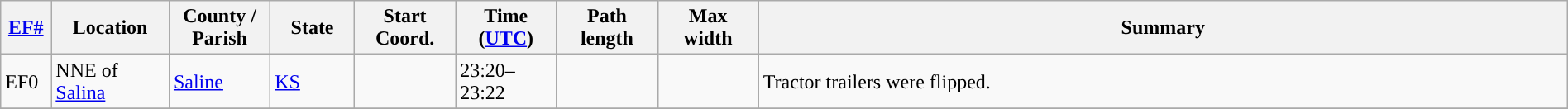<table class="wikitable sortable" style="width:100%;">
<tr>
<th scope="col"  style="width:3%; text-align:center;"><a href='#'>EF#</a></th>
<th scope="col"  style="width:7%; text-align:center;" class="unsortable">Location</th>
<th scope="col"  style="width:6%; text-align:center;" class="unsortable">County / Parish</th>
<th scope="col"  style="width:5%; text-align:center;">State</th>
<th scope="col"  style="width:6%; text-align:center;">Start Coord.</th>
<th scope="col"  style="width:6%; text-align:center;">Time (<a href='#'>UTC</a>)</th>
<th scope="col"  style="width:6%; text-align:center;">Path length</th>
<th scope="col"  style="width:6%; text-align:center;">Max width</th>
<th scope="col" class="unsortable" style="width:48%; text-align:center;">Summary</th>
</tr>
<tr>
<td>EF0</td>
<td>NNE of <a href='#'>Salina</a></td>
<td><a href='#'>Saline</a></td>
<td><a href='#'>KS</a></td>
<td></td>
<td>23:20–23:22</td>
<td></td>
<td></td>
<td>Tractor trailers were flipped.</td>
</tr>
<tr>
</tr>
</table>
